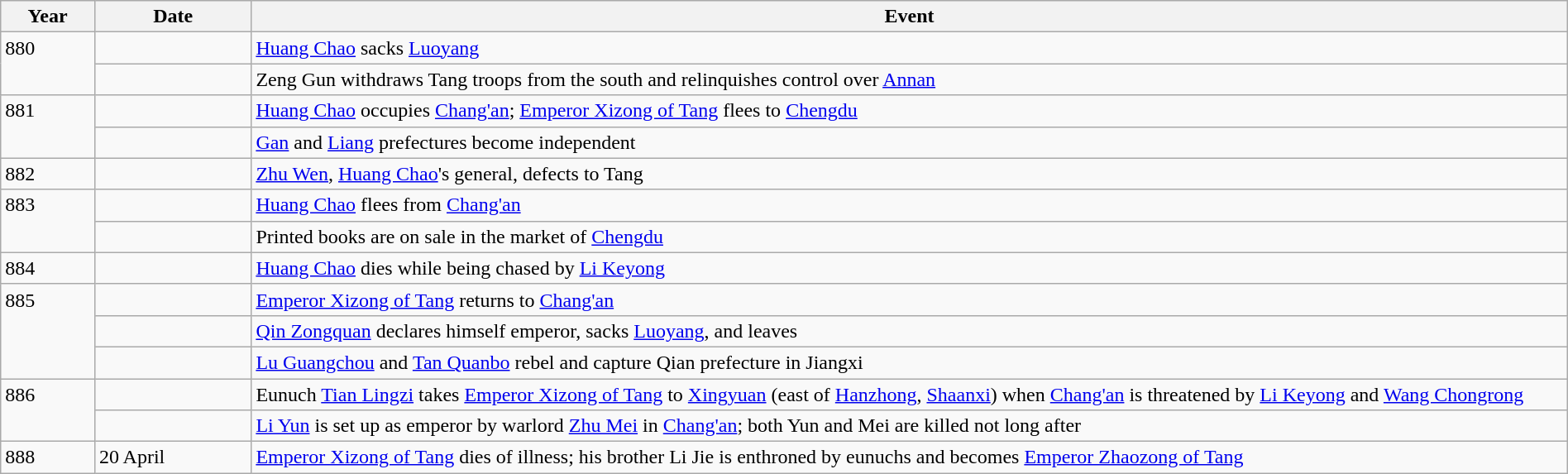<table class="wikitable" width="100%">
<tr>
<th style="width:6%">Year</th>
<th style="width:10%">Date</th>
<th>Event</th>
</tr>
<tr>
<td rowspan="2" valign="top">880</td>
<td></td>
<td><a href='#'>Huang Chao</a> sacks <a href='#'>Luoyang</a></td>
</tr>
<tr>
<td></td>
<td>Zeng Gun withdraws Tang troops from the south and relinquishes control over <a href='#'>Annan</a></td>
</tr>
<tr>
<td rowspan="2" valign="top">881</td>
<td></td>
<td><a href='#'>Huang Chao</a> occupies <a href='#'>Chang'an</a>; <a href='#'>Emperor Xizong of Tang</a> flees to <a href='#'>Chengdu</a></td>
</tr>
<tr>
<td></td>
<td><a href='#'>Gan</a> and <a href='#'>Liang</a> prefectures become independent</td>
</tr>
<tr>
<td>882</td>
<td></td>
<td><a href='#'>Zhu Wen</a>, <a href='#'>Huang Chao</a>'s general, defects to Tang</td>
</tr>
<tr>
<td rowspan="2" valign="top">883</td>
<td></td>
<td><a href='#'>Huang Chao</a> flees from <a href='#'>Chang'an</a></td>
</tr>
<tr>
<td></td>
<td>Printed books are on sale in the market of <a href='#'>Chengdu</a></td>
</tr>
<tr>
<td>884</td>
<td></td>
<td><a href='#'>Huang Chao</a> dies while being chased by <a href='#'>Li Keyong</a></td>
</tr>
<tr>
<td rowspan="3" valign="top">885</td>
<td></td>
<td><a href='#'>Emperor Xizong of Tang</a> returns to <a href='#'>Chang'an</a></td>
</tr>
<tr>
<td></td>
<td><a href='#'>Qin Zongquan</a> declares himself emperor, sacks <a href='#'>Luoyang</a>, and leaves</td>
</tr>
<tr>
<td></td>
<td><a href='#'>Lu Guangchou</a> and <a href='#'>Tan Quanbo</a> rebel and capture Qian prefecture in Jiangxi</td>
</tr>
<tr>
<td rowspan="2" valign="top">886</td>
<td></td>
<td>Eunuch <a href='#'>Tian Lingzi</a> takes <a href='#'>Emperor Xizong of Tang</a> to <a href='#'>Xingyuan</a> (east of <a href='#'>Hanzhong</a>, <a href='#'>Shaanxi</a>) when <a href='#'>Chang'an</a> is threatened by <a href='#'>Li Keyong</a> and <a href='#'>Wang Chongrong</a></td>
</tr>
<tr>
<td></td>
<td><a href='#'>Li Yun</a> is set up as emperor by warlord <a href='#'>Zhu Mei</a> in <a href='#'>Chang'an</a>; both Yun and Mei are killed not long after</td>
</tr>
<tr>
<td>888</td>
<td>20 April</td>
<td><a href='#'>Emperor Xizong of Tang</a> dies of illness; his brother Li Jie is enthroned by eunuchs and becomes  <a href='#'>Emperor Zhaozong of Tang</a></td>
</tr>
</table>
